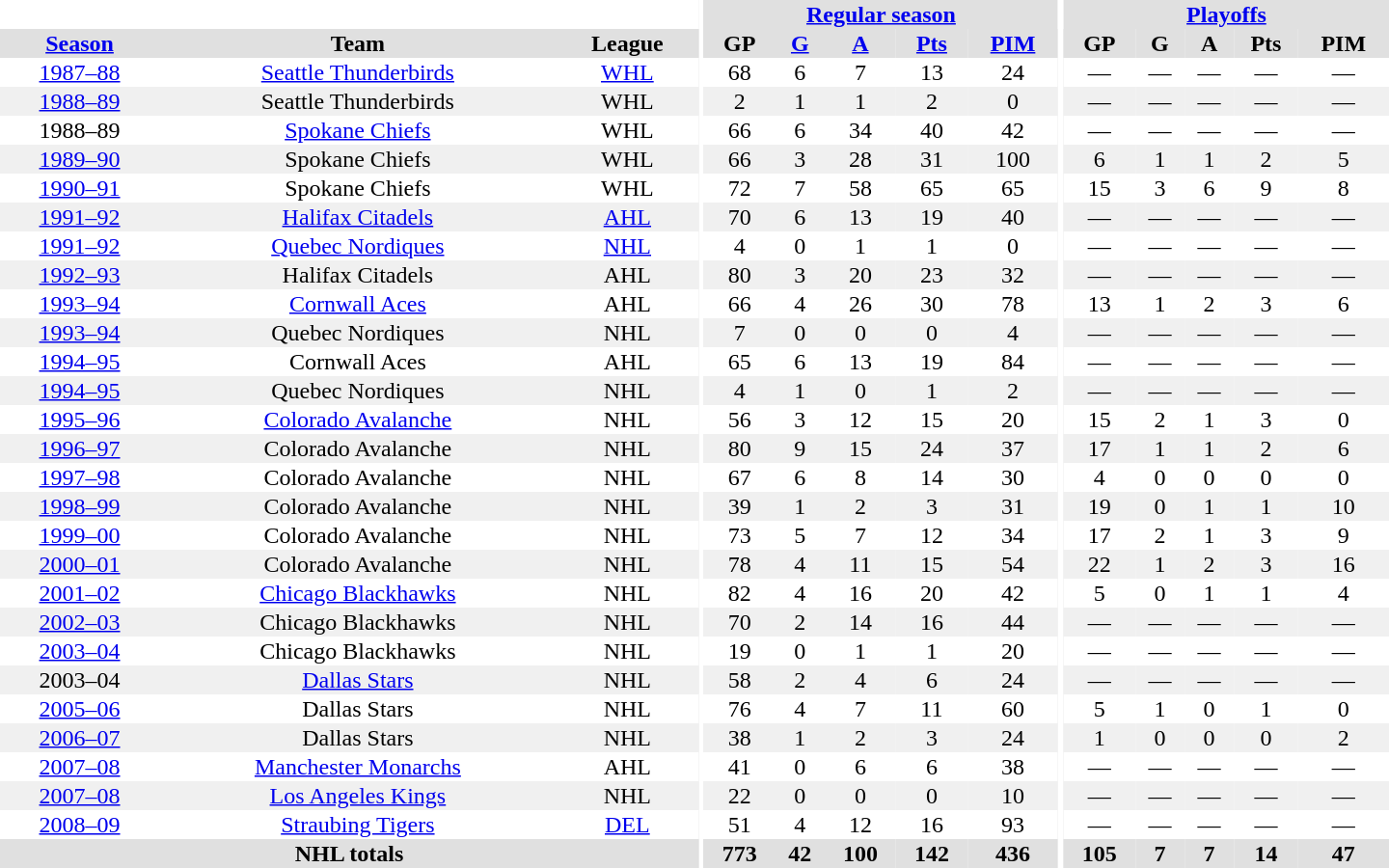<table border="0" cellpadding="1" cellspacing="0" style="text-align:center; width:60em">
<tr bgcolor="#e0e0e0">
<th colspan="3" bgcolor="#ffffff"></th>
<th rowspan="99" bgcolor="#ffffff"></th>
<th colspan="5"><a href='#'>Regular season</a></th>
<th rowspan="99" bgcolor="#ffffff"></th>
<th colspan="5"><a href='#'>Playoffs</a></th>
</tr>
<tr bgcolor="#e0e0e0">
<th><a href='#'>Season</a></th>
<th>Team</th>
<th>League</th>
<th>GP</th>
<th><a href='#'>G</a></th>
<th><a href='#'>A</a></th>
<th><a href='#'>Pts</a></th>
<th><a href='#'>PIM</a></th>
<th>GP</th>
<th>G</th>
<th>A</th>
<th>Pts</th>
<th>PIM</th>
</tr>
<tr ALIGN="center">
<td><a href='#'>1987–88</a></td>
<td><a href='#'>Seattle Thunderbirds</a></td>
<td><a href='#'>WHL</a></td>
<td>68</td>
<td>6</td>
<td>7</td>
<td>13</td>
<td>24</td>
<td>—</td>
<td>—</td>
<td>—</td>
<td>—</td>
<td>—</td>
</tr>
<tr ALIGN="center" bgcolor="#f0f0f0">
<td><a href='#'>1988–89</a></td>
<td>Seattle Thunderbirds</td>
<td>WHL</td>
<td>2</td>
<td>1</td>
<td>1</td>
<td>2</td>
<td>0</td>
<td>—</td>
<td>—</td>
<td>—</td>
<td>—</td>
<td>—</td>
</tr>
<tr ALIGN="center">
<td>1988–89</td>
<td><a href='#'>Spokane Chiefs</a></td>
<td>WHL</td>
<td>66</td>
<td>6</td>
<td>34</td>
<td>40</td>
<td>42</td>
<td>—</td>
<td>—</td>
<td>—</td>
<td>—</td>
<td>—</td>
</tr>
<tr ALIGN="center" bgcolor="#f0f0f0">
<td><a href='#'>1989–90</a></td>
<td>Spokane Chiefs</td>
<td>WHL</td>
<td>66</td>
<td>3</td>
<td>28</td>
<td>31</td>
<td>100</td>
<td>6</td>
<td>1</td>
<td>1</td>
<td>2</td>
<td>5</td>
</tr>
<tr ALIGN="center">
<td><a href='#'>1990–91</a></td>
<td>Spokane Chiefs</td>
<td>WHL</td>
<td>72</td>
<td>7</td>
<td>58</td>
<td>65</td>
<td>65</td>
<td>15</td>
<td>3</td>
<td>6</td>
<td>9</td>
<td>8</td>
</tr>
<tr ALIGN="center" bgcolor="#f0f0f0">
<td><a href='#'>1991–92</a></td>
<td><a href='#'>Halifax Citadels</a></td>
<td><a href='#'>AHL</a></td>
<td>70</td>
<td>6</td>
<td>13</td>
<td>19</td>
<td>40</td>
<td>—</td>
<td>—</td>
<td>—</td>
<td>—</td>
<td>—</td>
</tr>
<tr ALIGN="center">
<td><a href='#'>1991–92</a></td>
<td><a href='#'>Quebec Nordiques</a></td>
<td><a href='#'>NHL</a></td>
<td>4</td>
<td>0</td>
<td>1</td>
<td>1</td>
<td>0</td>
<td>—</td>
<td>—</td>
<td>—</td>
<td>—</td>
<td>—</td>
</tr>
<tr ALIGN="center" bgcolor="#f0f0f0">
<td><a href='#'>1992–93</a></td>
<td>Halifax Citadels</td>
<td>AHL</td>
<td>80</td>
<td>3</td>
<td>20</td>
<td>23</td>
<td>32</td>
<td>—</td>
<td>—</td>
<td>—</td>
<td>—</td>
<td>—</td>
</tr>
<tr ALIGN="center">
<td><a href='#'>1993–94</a></td>
<td><a href='#'>Cornwall Aces</a></td>
<td>AHL</td>
<td>66</td>
<td>4</td>
<td>26</td>
<td>30</td>
<td>78</td>
<td>13</td>
<td>1</td>
<td>2</td>
<td>3</td>
<td>6</td>
</tr>
<tr ALIGN="center" bgcolor="#f0f0f0">
<td><a href='#'>1993–94</a></td>
<td>Quebec Nordiques</td>
<td>NHL</td>
<td>7</td>
<td>0</td>
<td>0</td>
<td>0</td>
<td>4</td>
<td>—</td>
<td>—</td>
<td>—</td>
<td>—</td>
<td>—</td>
</tr>
<tr ALIGN="center">
<td><a href='#'>1994–95</a></td>
<td>Cornwall Aces</td>
<td>AHL</td>
<td>65</td>
<td>6</td>
<td>13</td>
<td>19</td>
<td>84</td>
<td>—</td>
<td>—</td>
<td>—</td>
<td>—</td>
<td>—</td>
</tr>
<tr ALIGN="center" bgcolor="#f0f0f0">
<td><a href='#'>1994–95</a></td>
<td>Quebec Nordiques</td>
<td>NHL</td>
<td>4</td>
<td>1</td>
<td>0</td>
<td>1</td>
<td>2</td>
<td>—</td>
<td>—</td>
<td>—</td>
<td>—</td>
<td>—</td>
</tr>
<tr ALIGN="center">
<td><a href='#'>1995–96</a></td>
<td><a href='#'>Colorado Avalanche</a></td>
<td>NHL</td>
<td>56</td>
<td>3</td>
<td>12</td>
<td>15</td>
<td>20</td>
<td>15</td>
<td>2</td>
<td>1</td>
<td>3</td>
<td>0</td>
</tr>
<tr ALIGN="center" bgcolor="#f0f0f0">
<td><a href='#'>1996–97</a></td>
<td>Colorado Avalanche</td>
<td>NHL</td>
<td>80</td>
<td>9</td>
<td>15</td>
<td>24</td>
<td>37</td>
<td>17</td>
<td>1</td>
<td>1</td>
<td>2</td>
<td>6</td>
</tr>
<tr ALIGN="center">
<td><a href='#'>1997–98</a></td>
<td>Colorado Avalanche</td>
<td>NHL</td>
<td>67</td>
<td>6</td>
<td>8</td>
<td>14</td>
<td>30</td>
<td>4</td>
<td>0</td>
<td>0</td>
<td>0</td>
<td>0</td>
</tr>
<tr ALIGN="center" bgcolor="#f0f0f0">
<td><a href='#'>1998–99</a></td>
<td>Colorado Avalanche</td>
<td>NHL</td>
<td>39</td>
<td>1</td>
<td>2</td>
<td>3</td>
<td>31</td>
<td>19</td>
<td>0</td>
<td>1</td>
<td>1</td>
<td>10</td>
</tr>
<tr ALIGN="center">
<td><a href='#'>1999–00</a></td>
<td>Colorado Avalanche</td>
<td>NHL</td>
<td>73</td>
<td>5</td>
<td>7</td>
<td>12</td>
<td>34</td>
<td>17</td>
<td>2</td>
<td>1</td>
<td>3</td>
<td>9</td>
</tr>
<tr ALIGN="center" bgcolor="#f0f0f0">
<td><a href='#'>2000–01</a></td>
<td>Colorado Avalanche</td>
<td>NHL</td>
<td>78</td>
<td>4</td>
<td>11</td>
<td>15</td>
<td>54</td>
<td>22</td>
<td>1</td>
<td>2</td>
<td>3</td>
<td>16</td>
</tr>
<tr ALIGN="center">
<td><a href='#'>2001–02</a></td>
<td><a href='#'>Chicago Blackhawks</a></td>
<td>NHL</td>
<td>82</td>
<td>4</td>
<td>16</td>
<td>20</td>
<td>42</td>
<td>5</td>
<td>0</td>
<td>1</td>
<td>1</td>
<td>4</td>
</tr>
<tr ALIGN="center" bgcolor="#f0f0f0">
<td><a href='#'>2002–03</a></td>
<td>Chicago Blackhawks</td>
<td>NHL</td>
<td>70</td>
<td>2</td>
<td>14</td>
<td>16</td>
<td>44</td>
<td>—</td>
<td>—</td>
<td>—</td>
<td>—</td>
<td>—</td>
</tr>
<tr ALIGN="center">
<td><a href='#'>2003–04</a></td>
<td>Chicago Blackhawks</td>
<td>NHL</td>
<td>19</td>
<td>0</td>
<td>1</td>
<td>1</td>
<td>20</td>
<td>—</td>
<td>—</td>
<td>—</td>
<td>—</td>
<td>—</td>
</tr>
<tr ALIGN="center" bgcolor="#f0f0f0">
<td>2003–04</td>
<td><a href='#'>Dallas Stars</a></td>
<td>NHL</td>
<td>58</td>
<td>2</td>
<td>4</td>
<td>6</td>
<td>24</td>
<td>—</td>
<td>—</td>
<td>—</td>
<td>—</td>
<td>—</td>
</tr>
<tr ALIGN="center">
<td><a href='#'>2005–06</a></td>
<td>Dallas Stars</td>
<td>NHL</td>
<td>76</td>
<td>4</td>
<td>7</td>
<td>11</td>
<td>60</td>
<td>5</td>
<td>1</td>
<td>0</td>
<td>1</td>
<td>0</td>
</tr>
<tr ALIGN="center" bgcolor="#f0f0f0">
<td><a href='#'>2006–07</a></td>
<td>Dallas Stars</td>
<td>NHL</td>
<td>38</td>
<td>1</td>
<td>2</td>
<td>3</td>
<td>24</td>
<td>1</td>
<td>0</td>
<td>0</td>
<td>0</td>
<td>2</td>
</tr>
<tr ALIGN="center">
<td><a href='#'>2007–08</a></td>
<td><a href='#'>Manchester Monarchs</a></td>
<td>AHL</td>
<td>41</td>
<td>0</td>
<td>6</td>
<td>6</td>
<td>38</td>
<td>—</td>
<td>—</td>
<td>—</td>
<td>—</td>
<td>—</td>
</tr>
<tr ALIGN="center" bgcolor="#f0f0f0">
<td><a href='#'>2007–08</a></td>
<td><a href='#'>Los Angeles Kings</a></td>
<td>NHL</td>
<td>22</td>
<td>0</td>
<td>0</td>
<td>0</td>
<td>10</td>
<td>—</td>
<td>—</td>
<td>—</td>
<td>—</td>
<td>—</td>
</tr>
<tr ALIGN="center">
<td><a href='#'>2008–09</a></td>
<td><a href='#'>Straubing Tigers</a></td>
<td><a href='#'>DEL</a></td>
<td>51</td>
<td>4</td>
<td>12</td>
<td>16</td>
<td>93</td>
<td>—</td>
<td>—</td>
<td>—</td>
<td>—</td>
<td>—</td>
</tr>
<tr bgcolor="#e0e0e0">
<th colspan="3">NHL totals</th>
<th>773</th>
<th>42</th>
<th>100</th>
<th>142</th>
<th>436</th>
<th>105</th>
<th>7</th>
<th>7</th>
<th>14</th>
<th>47</th>
</tr>
</table>
